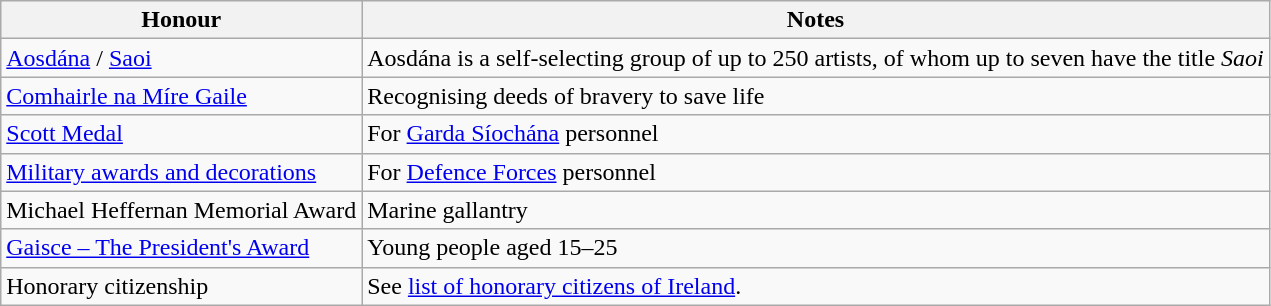<table class="wikitable sortable">
<tr>
<th>Honour</th>
<th>Notes</th>
</tr>
<tr>
<td><a href='#'>Aosdána</a> / <a href='#'>Saoi</a></td>
<td>Aosdána is a self-selecting group of up to 250 artists, of whom up to seven have the title <em>Saoi</em></td>
</tr>
<tr>
<td><a href='#'>Comhairle na Míre Gaile</a></td>
<td>Recognising deeds of bravery to save life</td>
</tr>
<tr>
<td><a href='#'>Scott Medal</a></td>
<td>For <a href='#'>Garda Síochána</a> personnel</td>
</tr>
<tr>
<td><a href='#'>Military awards and decorations</a></td>
<td>For <a href='#'>Defence Forces</a> personnel</td>
</tr>
<tr>
<td>Michael Heffernan Memorial Award</td>
<td>Marine gallantry</td>
</tr>
<tr>
<td><a href='#'>Gaisce – The President's Award</a></td>
<td>Young people aged 15–25</td>
</tr>
<tr>
<td>Honorary citizenship</td>
<td>See <a href='#'>list of honorary citizens of Ireland</a>.</td>
</tr>
</table>
